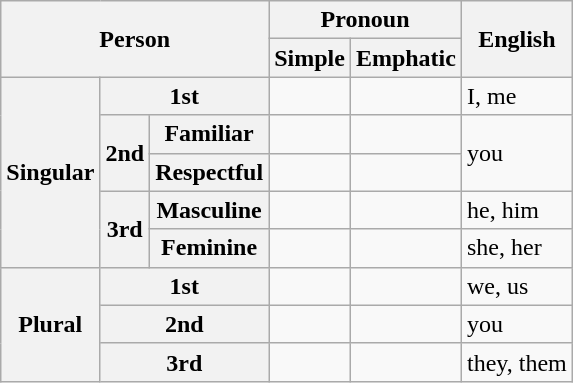<table class="wikitable">
<tr>
<th colspan="3" rowspan="2">Person</th>
<th colspan="2">Pronoun</th>
<th rowspan="2">English</th>
</tr>
<tr>
<th>Simple</th>
<th>Emphatic</th>
</tr>
<tr>
<th rowspan="5">Singular</th>
<th colspan="2">1st</th>
<td></td>
<td></td>
<td>I, me</td>
</tr>
<tr>
<th rowspan="2">2nd</th>
<th>Familiar</th>
<td></td>
<td></td>
<td rowspan="2">you</td>
</tr>
<tr>
<th>Respectful</th>
<td></td>
<td></td>
</tr>
<tr>
<th rowspan="2">3rd</th>
<th>Masculine</th>
<td></td>
<td></td>
<td>he, him</td>
</tr>
<tr>
<th>Feminine</th>
<td></td>
<td></td>
<td>she, her</td>
</tr>
<tr>
<th rowspan="3">Plural</th>
<th colspan="2">1st</th>
<td></td>
<td></td>
<td>we, us</td>
</tr>
<tr>
<th colspan="2">2nd</th>
<td></td>
<td></td>
<td>you</td>
</tr>
<tr>
<th colspan="2">3rd</th>
<td></td>
<td></td>
<td>they, them</td>
</tr>
</table>
